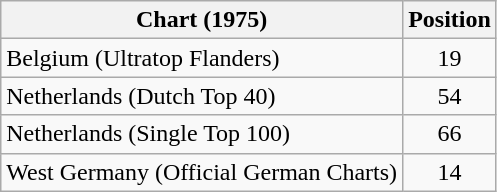<table class="wikitable sortable">
<tr>
<th>Chart (1975)</th>
<th>Position</th>
</tr>
<tr>
<td>Belgium (Ultratop Flanders)</td>
<td align="center">19</td>
</tr>
<tr>
<td>Netherlands (Dutch Top 40)</td>
<td align="center">54</td>
</tr>
<tr>
<td>Netherlands (Single Top 100)</td>
<td align="center">66</td>
</tr>
<tr>
<td>West Germany (Official German Charts)</td>
<td align="center">14</td>
</tr>
</table>
